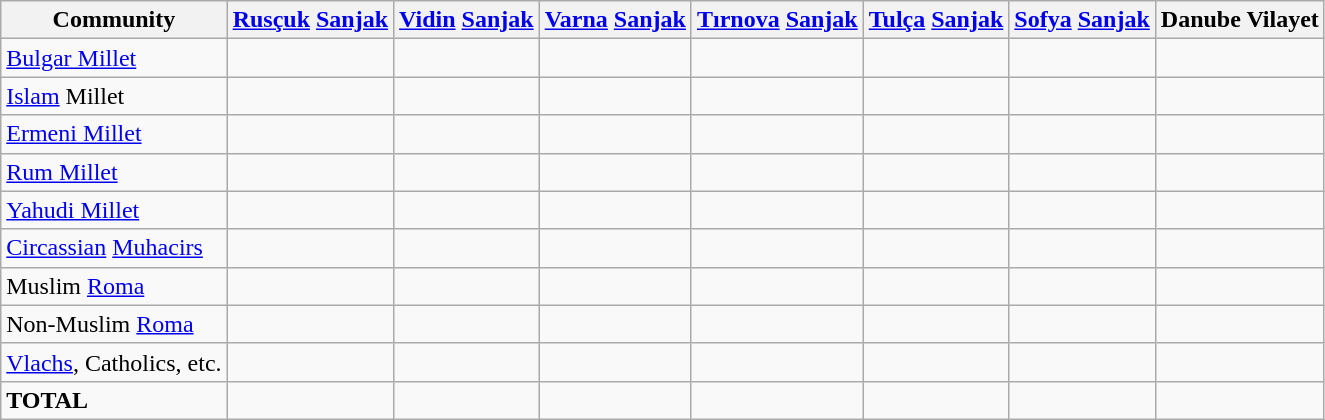<table class="wikitable sortable">
<tr>
<th>Community</th>
<th><a href='#'>Rusçuk</a> <a href='#'>Sanjak</a></th>
<th><a href='#'>Vidin</a> <a href='#'>Sanjak</a></th>
<th><a href='#'>Varna</a> <a href='#'>Sanjak</a></th>
<th><a href='#'>Tırnova</a> <a href='#'>Sanjak</a></th>
<th><a href='#'>Tulça</a> <a href='#'>Sanjak</a></th>
<th><a href='#'>Sofya</a> <a href='#'>Sanjak</a></th>
<th>Danube Vilayet</th>
</tr>
<tr>
<td><a href='#'>Bulgar Millet</a></td>
<td></td>
<td></td>
<td></td>
<td></td>
<td></td>
<td></td>
<td></td>
</tr>
<tr>
<td><a href='#'>Islam</a> Millet</td>
<td></td>
<td></td>
<td></td>
<td></td>
<td></td>
<td></td>
<td></td>
</tr>
<tr>
<td><a href='#'>Ermeni Millet</a></td>
<td></td>
<td></td>
<td></td>
<td></td>
<td></td>
<td></td>
<td></td>
</tr>
<tr>
<td><a href='#'>Rum Millet</a></td>
<td></td>
<td></td>
<td></td>
<td></td>
<td></td>
<td></td>
<td></td>
</tr>
<tr>
<td><a href='#'>Yahudi Millet</a></td>
<td></td>
<td></td>
<td></td>
<td></td>
<td></td>
<td></td>
<td></td>
</tr>
<tr>
<td><a href='#'>Circassian</a> <a href='#'>Muhacirs</a></td>
<td></td>
<td></td>
<td></td>
<td></td>
<td></td>
<td></td>
<td></td>
</tr>
<tr>
<td>Muslim <a href='#'>Roma</a></td>
<td></td>
<td></td>
<td></td>
<td></td>
<td></td>
<td></td>
<td></td>
</tr>
<tr>
<td>Non-Muslim <a href='#'>Roma</a></td>
<td></td>
<td></td>
<td></td>
<td></td>
<td></td>
<td></td>
<td></td>
</tr>
<tr>
<td><a href='#'>Vlachs</a>, Catholics, etc.</td>
<td></td>
<td></td>
<td></td>
<td></td>
<td></td>
<td></td>
<td></td>
</tr>
<tr>
<td><strong>TOTAL</strong></td>
<td></td>
<td></td>
<td></td>
<td></td>
<td></td>
<td></td>
<td></td>
</tr>
</table>
